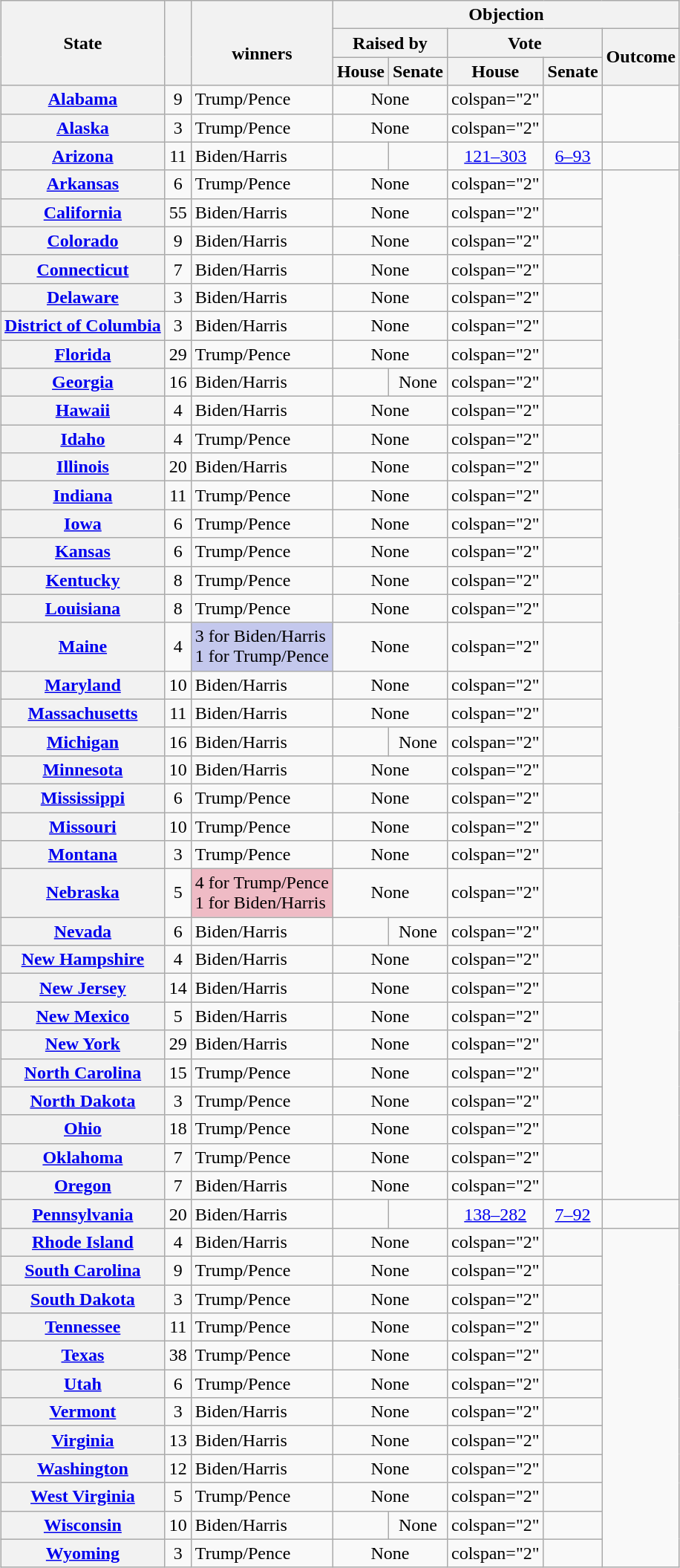<table class="wikitable sortable plainrowheaders" style="margin:1em auto;">
<tr>
<th rowspan="3">State</th>
<th rowspan="3"></th>
<th rowspan="3"><br>winners</th>
<th colspan="5">Objection</th>
</tr>
<tr>
<th colspan="2">Raised by</th>
<th colspan="2">Vote</th>
<th rowspan="2">Outcome</th>
</tr>
<tr>
<th>House</th>
<th>Senate</th>
<th>House</th>
<th>Senate</th>
</tr>
<tr>
<th scope="row"><a href='#'>Alabama</a></th>
<td style="text-align:center;">9</td>
<td>Trump/Pence</td>
<td colspan="2" align="center">None</td>
<td>colspan="2" </td>
<td></td>
</tr>
<tr>
<th scope="row"><a href='#'>Alaska</a></th>
<td style="text-align:center;">3</td>
<td>Trump/Pence</td>
<td colspan="2" align="center">None</td>
<td>colspan="2" </td>
<td></td>
</tr>
<tr>
<th scope="row"><a href='#'>Arizona</a></th>
<td style="text-align:center;">11</td>
<td>Biden/Harris</td>
<td align="center"> </td>
<td align="center"> </td>
<td align="center"><a href='#'>121–303</a></td>
<td align="center"><a href='#'>6–93</a></td>
<td></td>
</tr>
<tr>
<th scope="row"><a href='#'>Arkansas</a></th>
<td style="text-align:center;">6</td>
<td>Trump/Pence</td>
<td colspan="2" align="center">None</td>
<td>colspan="2" </td>
<td></td>
</tr>
<tr>
<th scope="row"><a href='#'>California</a></th>
<td style="text-align:center;">55</td>
<td>Biden/Harris</td>
<td colspan="2" align="center">None</td>
<td>colspan="2" </td>
<td></td>
</tr>
<tr>
<th scope="row"><a href='#'>Colorado</a></th>
<td style="text-align:center;">9</td>
<td>Biden/Harris</td>
<td colspan="2" align="center">None</td>
<td>colspan="2" </td>
<td></td>
</tr>
<tr>
<th scope="row"><a href='#'>Connecticut</a></th>
<td style="text-align:center;">7</td>
<td>Biden/Harris</td>
<td colspan="2" align="center">None</td>
<td>colspan="2" </td>
<td></td>
</tr>
<tr>
<th scope="row"><a href='#'>Delaware</a></th>
<td style="text-align:center;">3</td>
<td>Biden/Harris</td>
<td colspan="2" align="center">None</td>
<td>colspan="2" </td>
<td></td>
</tr>
<tr>
<th scope="row"><a href='#'>District of Columbia</a></th>
<td style="text-align:center;">3</td>
<td>Biden/Harris</td>
<td colspan="2" align="center">None</td>
<td>colspan="2" </td>
<td></td>
</tr>
<tr>
<th scope="row"><a href='#'>Florida</a></th>
<td style="text-align:center;">29</td>
<td>Trump/Pence</td>
<td colspan="2" align="center">None</td>
<td>colspan="2" </td>
<td></td>
</tr>
<tr>
<th scope="row"><a href='#'>Georgia</a></th>
<td style="text-align:center;">16</td>
<td>Biden/Harris</td>
<td align="center"> </td>
<td align="center">None</td>
<td>colspan="2" </td>
<td></td>
</tr>
<tr>
<th scope="row"><a href='#'>Hawaii</a></th>
<td style="text-align:center;">4</td>
<td>Biden/Harris</td>
<td colspan="2" align="center">None</td>
<td>colspan="2" </td>
<td></td>
</tr>
<tr>
<th scope="row"><a href='#'>Idaho</a></th>
<td style="text-align:center;">4</td>
<td>Trump/Pence</td>
<td colspan="2" align="center">None</td>
<td>colspan="2" </td>
<td></td>
</tr>
<tr>
<th scope="row"><a href='#'>Illinois</a></th>
<td style="text-align:center;">20</td>
<td>Biden/Harris</td>
<td colspan="2" align="center">None</td>
<td>colspan="2" </td>
<td></td>
</tr>
<tr>
<th scope="row"><a href='#'>Indiana</a></th>
<td style="text-align:center;">11</td>
<td>Trump/Pence</td>
<td colspan="2" align="center">None</td>
<td>colspan="2" </td>
<td></td>
</tr>
<tr>
<th scope="row"><a href='#'>Iowa</a></th>
<td style="text-align:center;">6</td>
<td>Trump/Pence</td>
<td colspan="2" align="center">None</td>
<td>colspan="2" </td>
<td></td>
</tr>
<tr>
<th scope="row"><a href='#'>Kansas</a></th>
<td style="text-align:center;">6</td>
<td>Trump/Pence</td>
<td colspan="2" align="center">None</td>
<td>colspan="2" </td>
<td></td>
</tr>
<tr>
<th scope="row"><a href='#'>Kentucky</a></th>
<td style="text-align:center;">8</td>
<td>Trump/Pence</td>
<td colspan="2" align="center">None</td>
<td>colspan="2" </td>
<td></td>
</tr>
<tr>
<th scope="row"><a href='#'>Louisiana</a></th>
<td style="text-align:center;">8</td>
<td>Trump/Pence</td>
<td colspan="2" align="center">None</td>
<td>colspan="2" </td>
<td></td>
</tr>
<tr>
<th scope="row"><a href='#'>Maine</a></th>
<td style="text-align:center;">4</td>
<td style="background-color: #C4C8ED">3 for Biden/Harris<br>1 for Trump/Pence</td>
<td colspan="2" align="center">None</td>
<td>colspan="2" </td>
<td></td>
</tr>
<tr>
<th scope="row"><a href='#'>Maryland</a></th>
<td style="text-align:center;">10</td>
<td>Biden/Harris</td>
<td colspan="2" align="center">None</td>
<td>colspan="2" </td>
<td></td>
</tr>
<tr>
<th scope="row"><a href='#'>Massachusetts</a></th>
<td style="text-align:center;">11</td>
<td>Biden/Harris</td>
<td colspan="2" align="center">None</td>
<td>colspan="2" </td>
<td></td>
</tr>
<tr>
<th scope="row"><a href='#'>Michigan</a></th>
<td style="text-align:center;">16</td>
<td>Biden/Harris</td>
<td align="center"><br></td>
<td align="center">None</td>
<td>colspan="2" </td>
<td></td>
</tr>
<tr>
<th scope="row"><a href='#'>Minnesota</a></th>
<td style="text-align:center;">10</td>
<td>Biden/Harris</td>
<td colspan="2" align="center">None</td>
<td>colspan="2" </td>
<td></td>
</tr>
<tr>
<th scope="row"><a href='#'>Mississippi</a></th>
<td style="text-align:center;">6</td>
<td>Trump/Pence</td>
<td colspan="2" align="center">None</td>
<td>colspan="2" </td>
<td></td>
</tr>
<tr>
<th scope="row"><a href='#'>Missouri</a></th>
<td style="text-align:center;">10</td>
<td>Trump/Pence</td>
<td colspan="2" align="center">None</td>
<td>colspan="2" </td>
<td></td>
</tr>
<tr>
<th scope="row"><a href='#'>Montana</a></th>
<td style="text-align:center;">3</td>
<td>Trump/Pence</td>
<td colspan="2" align="center">None</td>
<td>colspan="2" </td>
<td></td>
</tr>
<tr>
<th scope="row"><a href='#'>Nebraska</a></th>
<td style="text-align:center;">5</td>
<td style="background-color: #EFBBC5">4 for Trump/Pence<br>1 for Biden/Harris</td>
<td colspan="2" align="center">None</td>
<td>colspan="2" </td>
<td></td>
</tr>
<tr>
<th scope="row"><a href='#'>Nevada</a></th>
<td style="text-align:center;">6</td>
<td>Biden/Harris</td>
<td align="center"> </td>
<td align="center">None</td>
<td>colspan="2" </td>
<td></td>
</tr>
<tr>
<th scope="row"><a href='#'>New Hampshire</a></th>
<td style="text-align:center;">4</td>
<td>Biden/Harris</td>
<td colspan="2" align="center">None</td>
<td>colspan="2" </td>
<td></td>
</tr>
<tr>
<th scope="row"><a href='#'>New Jersey</a></th>
<td style="text-align:center;">14</td>
<td>Biden/Harris</td>
<td colspan="2" align="center">None</td>
<td>colspan="2" </td>
<td></td>
</tr>
<tr>
<th scope="row"><a href='#'>New Mexico</a></th>
<td style="text-align:center;">5</td>
<td>Biden/Harris</td>
<td colspan="2" align="center">None</td>
<td>colspan="2" </td>
<td></td>
</tr>
<tr>
<th scope="row"><a href='#'>New York</a></th>
<td style="text-align:center;">29</td>
<td>Biden/Harris</td>
<td colspan="2" align="center">None</td>
<td>colspan="2" </td>
<td></td>
</tr>
<tr>
<th scope="row"><a href='#'>North Carolina</a></th>
<td style="text-align:center;">15</td>
<td>Trump/Pence</td>
<td colspan="2" align="center">None</td>
<td>colspan="2" </td>
<td></td>
</tr>
<tr>
<th scope="row"><a href='#'>North Dakota</a></th>
<td style="text-align:center;">3</td>
<td>Trump/Pence</td>
<td colspan="2" align="center">None</td>
<td>colspan="2" </td>
<td></td>
</tr>
<tr>
<th scope="row"><a href='#'>Ohio</a></th>
<td style="text-align:center;">18</td>
<td>Trump/Pence</td>
<td colspan="2" align="center">None</td>
<td>colspan="2" </td>
<td></td>
</tr>
<tr>
<th scope="row"><a href='#'>Oklahoma</a></th>
<td style="text-align:center;">7</td>
<td>Trump/Pence</td>
<td colspan="2" align="center">None</td>
<td>colspan="2" </td>
<td></td>
</tr>
<tr>
<th scope="row"><a href='#'>Oregon</a></th>
<td style="text-align:center;">7</td>
<td>Biden/Harris</td>
<td colspan="2" align="center">None</td>
<td>colspan="2" </td>
<td></td>
</tr>
<tr>
<th scope="row"><a href='#'>Pennsylvania</a></th>
<td style="text-align:center;">20</td>
<td>Biden/Harris</td>
<td align="center"> </td>
<td align="center"> </td>
<td align="center"><a href='#'>138–282</a></td>
<td align="center"><a href='#'>7–92</a></td>
<td></td>
</tr>
<tr>
<th scope="row"><a href='#'>Rhode Island</a></th>
<td style="text-align:center;">4</td>
<td>Biden/Harris</td>
<td colspan="2" align="center">None</td>
<td>colspan="2" </td>
<td></td>
</tr>
<tr>
<th scope="row"><a href='#'>South Carolina</a></th>
<td style="text-align:center;">9</td>
<td>Trump/Pence</td>
<td colspan="2" align="center">None</td>
<td>colspan="2" </td>
<td></td>
</tr>
<tr>
<th scope="row"><a href='#'>South Dakota</a></th>
<td style="text-align:center;">3</td>
<td>Trump/Pence</td>
<td colspan="2" align="center">None</td>
<td>colspan="2" </td>
<td></td>
</tr>
<tr>
<th scope="row"><a href='#'>Tennessee</a></th>
<td style="text-align:center;">11</td>
<td>Trump/Pence</td>
<td colspan="2" align="center">None</td>
<td>colspan="2" </td>
<td></td>
</tr>
<tr>
<th scope="row"><a href='#'>Texas</a></th>
<td style="text-align:center;">38</td>
<td>Trump/Pence</td>
<td colspan="2" align="center">None</td>
<td>colspan="2" </td>
<td></td>
</tr>
<tr>
<th scope="row"><a href='#'>Utah</a></th>
<td style="text-align:center;">6</td>
<td>Trump/Pence</td>
<td colspan="2" align="center">None</td>
<td>colspan="2" </td>
<td></td>
</tr>
<tr>
<th scope="row"><a href='#'>Vermont</a></th>
<td style="text-align:center;">3</td>
<td>Biden/Harris</td>
<td colspan="2" align="center">None</td>
<td>colspan="2" </td>
<td></td>
</tr>
<tr>
<th scope="row"><a href='#'>Virginia</a></th>
<td style="text-align:center;">13</td>
<td>Biden/Harris</td>
<td colspan="2" align="center">None</td>
<td>colspan="2" </td>
<td></td>
</tr>
<tr>
<th scope="row"><a href='#'>Washington</a></th>
<td style="text-align:center;">12</td>
<td>Biden/Harris</td>
<td colspan="2" align="center">None</td>
<td>colspan="2" </td>
<td></td>
</tr>
<tr>
<th scope="row"><a href='#'>West Virginia</a></th>
<td style="text-align:center;">5</td>
<td>Trump/Pence</td>
<td colspan="2" align="center">None</td>
<td>colspan="2" </td>
<td></td>
</tr>
<tr>
<th scope="row"><a href='#'>Wisconsin</a></th>
<td style="text-align:center;">10</td>
<td>Biden/Harris</td>
<td align="center"> </td>
<td align="center">None</td>
<td>colspan="2" </td>
<td></td>
</tr>
<tr>
<th scope="row"><a href='#'>Wyoming</a></th>
<td style="text-align:center;">3</td>
<td>Trump/Pence</td>
<td colspan="2" align="center">None</td>
<td>colspan="2" </td>
<td></td>
</tr>
</table>
